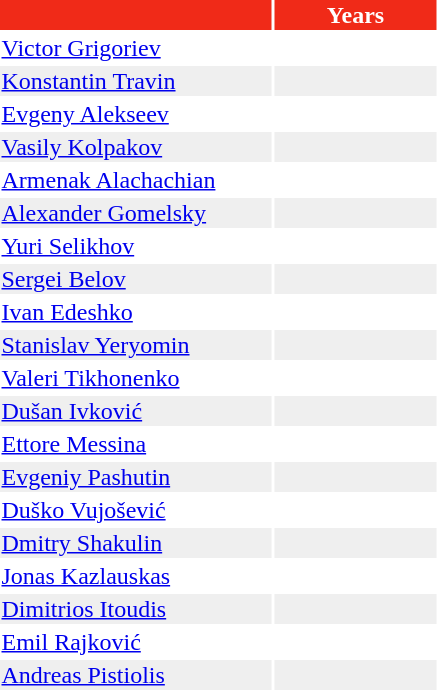<table>
<tr style="color:#FFFFFF; background:#F02A18;">
<th width="50%"><a href='#'></a></th>
<th width="30%">Years</th>
</tr>
<tr>
<td> <a href='#'>Victor Grigoriev</a></td>
<td></td>
</tr>
<tr bgcolor="#EFEFEF">
<td> <a href='#'>Konstantin Travin</a></td>
<td></td>
</tr>
<tr>
<td> <a href='#'>Evgeny Alekseev</a></td>
<td></td>
</tr>
<tr bgcolor="#EFEFEF">
<td> <a href='#'>Vasily Kolpakov</a></td>
<td></td>
</tr>
<tr>
<td> <a href='#'>Armenak Alachachian</a></td>
<td></td>
</tr>
<tr bgcolor="#EFEFEF">
<td> <a href='#'>Alexander Gomelsky</a></td>
<td></td>
</tr>
<tr>
<td> <a href='#'>Yuri Selikhov</a></td>
<td></td>
</tr>
<tr bgcolor="#EFEFEF">
<td> <a href='#'>Sergei Belov</a></td>
<td></td>
</tr>
<tr>
<td> <a href='#'>Ivan Edeshko</a></td>
<td></td>
</tr>
<tr bgcolor="#EFEFEF">
<td>  <a href='#'>Stanislav Yeryomin</a></td>
<td></td>
</tr>
<tr>
<td> <a href='#'>Valeri Tikhonenko</a></td>
<td></td>
</tr>
<tr bgcolor="#EFEFEF">
<td> <a href='#'>Dušan Ivković</a></td>
<td></td>
</tr>
<tr>
<td> <a href='#'>Ettore Messina</a></td>
<td></td>
</tr>
<tr bgcolor="#EFEFEF">
<td> <a href='#'>Evgeniy Pashutin</a></td>
<td></td>
</tr>
<tr>
<td> <a href='#'>Duško Vujošević</a></td>
<td></td>
</tr>
<tr bgcolor="#EFEFEF">
<td> <a href='#'>Dmitry Shakulin</a></td>
<td></td>
</tr>
<tr>
<td> <a href='#'>Jonas Kazlauskas</a></td>
<td></td>
</tr>
<tr bgcolor="#EFEFEF">
<td> <a href='#'>Dimitrios Itoudis</a></td>
<td></td>
</tr>
<tr>
<td> <a href='#'>Emil Rajković</a></td>
<td></td>
</tr>
<tr bgcolor="#EFEFEF">
<td> <a href='#'>Andreas Pistiolis</a></td>
<td></td>
</tr>
</table>
